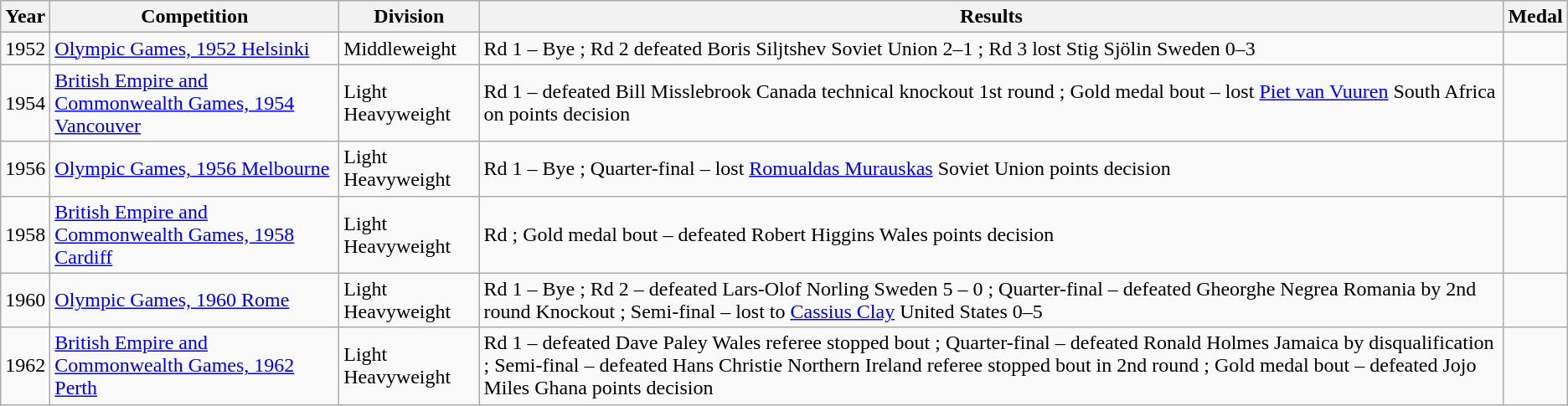<table class="wikitable">
<tr>
<th>Year</th>
<th>Competition</th>
<th>Division</th>
<th>Results</th>
<th>Medal</th>
</tr>
<tr>
<td>1952</td>
<td><a href='#'>Olympic Games, 1952 Helsinki</a></td>
<td>Middleweight</td>
<td>Rd 1 – Bye ; Rd 2 defeated Boris Siljtshev Soviet Union 2–1 ; Rd 3 lost Stig Sjölin Sweden 0–3</td>
<td></td>
</tr>
<tr>
<td>1954</td>
<td><a href='#'>British Empire and Commonwealth Games, 1954 Vancouver</a></td>
<td>Light Heavyweight</td>
<td>Rd 1  – defeated Bill Misslebrook Canada technical knockout 1st round ; Gold medal bout – lost <a href='#'>Piet van Vuuren</a> South Africa on points decision</td>
<td></td>
</tr>
<tr>
<td>1956</td>
<td><a href='#'>Olympic Games, 1956 Melbourne</a></td>
<td>Light Heavyweight</td>
<td>Rd 1 – Bye ; Quarter-final – lost <a href='#'>Romualdas Murauskas</a> Soviet Union points decision</td>
<td></td>
</tr>
<tr>
<td>1958</td>
<td><a href='#'>British Empire and Commonwealth Games, 1958 Cardiff</a></td>
<td>Light Heavyweight</td>
<td>Rd   ; Gold medal bout – defeated Robert Higgins Wales points decision</td>
<td></td>
</tr>
<tr>
<td>1960</td>
<td><a href='#'>Olympic Games, 1960 Rome</a></td>
<td>Light Heavyweight</td>
<td>Rd 1 – Bye ; Rd 2 – defeated Lars-Olof Norling Sweden 5 – 0 ; Quarter-final –  defeated Gheorghe Negrea Romania by 2nd round Knockout ; Semi-final – lost to <a href='#'>Cassius Clay</a> United States 0–5</td>
<td></td>
</tr>
<tr>
<td>1962</td>
<td><a href='#'>British Empire and Commonwealth Games, 1962 Perth</a></td>
<td>Light Heavyweight</td>
<td>Rd 1 – defeated Dave Paley Wales referee stopped bout ; Quarter-final – defeated Ronald Holmes Jamaica by disqualification ; Semi-final – defeated Hans Christie Northern Ireland referee stopped bout in 2nd round ;   Gold medal bout – defeated Jojo Miles Ghana points decision</td>
<td></td>
</tr>
</table>
